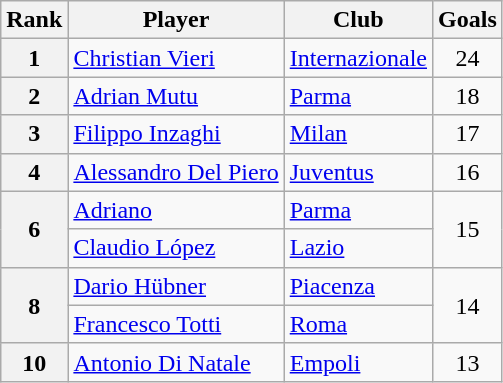<table class="wikitable">
<tr>
<th>Rank</th>
<th>Player</th>
<th>Club</th>
<th>Goals</th>
</tr>
<tr>
<th>1</th>
<td> <a href='#'>Christian Vieri</a></td>
<td><a href='#'>Internazionale</a></td>
<td style="text-align:center;">24</td>
</tr>
<tr>
<th>2</th>
<td> <a href='#'>Adrian Mutu</a></td>
<td><a href='#'>Parma</a></td>
<td style="text-align:center;">18</td>
</tr>
<tr>
<th>3</th>
<td> <a href='#'>Filippo Inzaghi</a></td>
<td><a href='#'>Milan</a></td>
<td style="text-align:center;">17</td>
</tr>
<tr>
<th>4</th>
<td> <a href='#'>Alessandro Del Piero</a></td>
<td><a href='#'>Juventus</a></td>
<td style="text-align:center;">16</td>
</tr>
<tr>
<th rowspan="2">6</th>
<td> <a href='#'>Adriano</a></td>
<td><a href='#'>Parma</a></td>
<td rowspan="2" style="text-align:center;">15</td>
</tr>
<tr>
<td> <a href='#'>Claudio López</a></td>
<td><a href='#'>Lazio</a></td>
</tr>
<tr>
<th rowspan="2">8</th>
<td> <a href='#'>Dario Hübner</a></td>
<td><a href='#'>Piacenza</a></td>
<td rowspan="2" style="text-align:center;">14</td>
</tr>
<tr>
<td> <a href='#'>Francesco Totti</a></td>
<td><a href='#'>Roma</a></td>
</tr>
<tr>
<th>10</th>
<td> <a href='#'>Antonio Di Natale</a></td>
<td><a href='#'>Empoli</a></td>
<td style="text-align:center;">13</td>
</tr>
</table>
